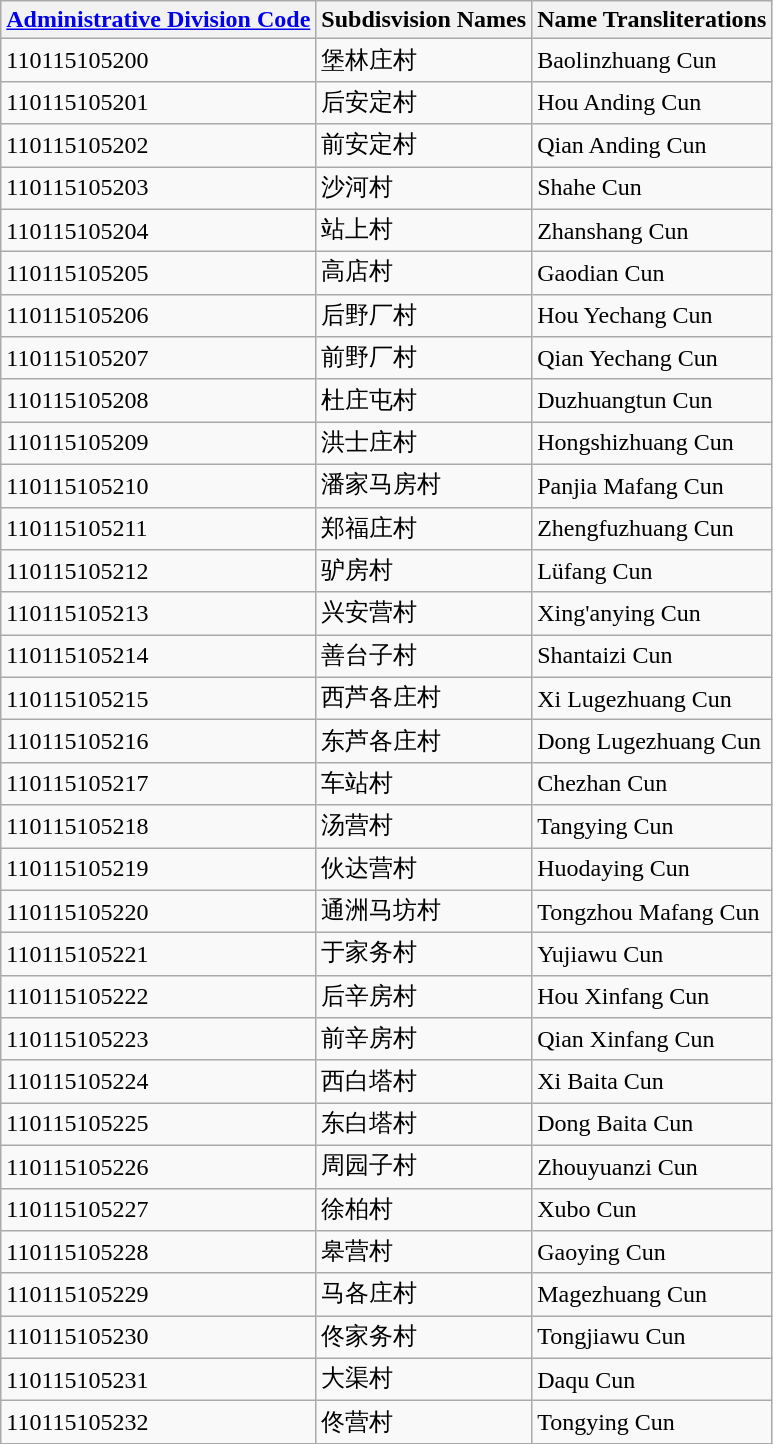<table class="wikitable sortable">
<tr>
<th><a href='#'>Administrative Division Code</a></th>
<th>Subdisvision Names</th>
<th>Name Transliterations</th>
</tr>
<tr>
<td>110115105200</td>
<td>堡林庄村</td>
<td>Baolinzhuang Cun</td>
</tr>
<tr>
<td>110115105201</td>
<td>后安定村</td>
<td>Hou Anding Cun</td>
</tr>
<tr>
<td>110115105202</td>
<td>前安定村</td>
<td>Qian Anding Cun</td>
</tr>
<tr>
<td>110115105203</td>
<td>沙河村</td>
<td>Shahe Cun</td>
</tr>
<tr>
<td>110115105204</td>
<td>站上村</td>
<td>Zhanshang Cun</td>
</tr>
<tr>
<td>110115105205</td>
<td>高店村</td>
<td>Gaodian Cun</td>
</tr>
<tr>
<td>110115105206</td>
<td>后野厂村</td>
<td>Hou Yechang Cun</td>
</tr>
<tr>
<td>110115105207</td>
<td>前野厂村</td>
<td>Qian Yechang Cun</td>
</tr>
<tr>
<td>110115105208</td>
<td>杜庄屯村</td>
<td>Duzhuangtun Cun</td>
</tr>
<tr>
<td>110115105209</td>
<td>洪士庄村</td>
<td>Hongshizhuang Cun</td>
</tr>
<tr>
<td>110115105210</td>
<td>潘家马房村</td>
<td>Panjia Mafang Cun</td>
</tr>
<tr>
<td>110115105211</td>
<td>郑福庄村</td>
<td>Zhengfuzhuang Cun</td>
</tr>
<tr>
<td>110115105212</td>
<td>驴房村</td>
<td>Lüfang Cun</td>
</tr>
<tr>
<td>110115105213</td>
<td>兴安营村</td>
<td>Xing'anying Cun</td>
</tr>
<tr>
<td>110115105214</td>
<td>善台子村</td>
<td>Shantaizi Cun</td>
</tr>
<tr>
<td>110115105215</td>
<td>西芦各庄村</td>
<td>Xi Lugezhuang Cun</td>
</tr>
<tr>
<td>110115105216</td>
<td>东芦各庄村</td>
<td>Dong Lugezhuang Cun</td>
</tr>
<tr>
<td>110115105217</td>
<td>车站村</td>
<td>Chezhan Cun</td>
</tr>
<tr>
<td>110115105218</td>
<td>汤营村</td>
<td>Tangying Cun</td>
</tr>
<tr>
<td>110115105219</td>
<td>伙达营村</td>
<td>Huodaying Cun</td>
</tr>
<tr>
<td>110115105220</td>
<td>通洲马坊村</td>
<td>Tongzhou Mafang Cun</td>
</tr>
<tr>
<td>110115105221</td>
<td>于家务村</td>
<td>Yujiawu Cun</td>
</tr>
<tr>
<td>110115105222</td>
<td>后辛房村</td>
<td>Hou Xinfang Cun</td>
</tr>
<tr>
<td>110115105223</td>
<td>前辛房村</td>
<td>Qian Xinfang Cun</td>
</tr>
<tr>
<td>110115105224</td>
<td>西白塔村</td>
<td>Xi Baita Cun</td>
</tr>
<tr>
<td>110115105225</td>
<td>东白塔村</td>
<td>Dong Baita Cun</td>
</tr>
<tr>
<td>110115105226</td>
<td>周园子村</td>
<td>Zhouyuanzi Cun</td>
</tr>
<tr>
<td>110115105227</td>
<td>徐柏村</td>
<td>Xubo Cun</td>
</tr>
<tr>
<td>110115105228</td>
<td>皋营村</td>
<td>Gaoying Cun</td>
</tr>
<tr>
<td>110115105229</td>
<td>马各庄村</td>
<td>Magezhuang Cun</td>
</tr>
<tr>
<td>110115105230</td>
<td>佟家务村</td>
<td>Tongjiawu Cun</td>
</tr>
<tr>
<td>110115105231</td>
<td>大渠村</td>
<td>Daqu Cun</td>
</tr>
<tr>
<td>110115105232</td>
<td>佟营村</td>
<td>Tongying Cun</td>
</tr>
</table>
